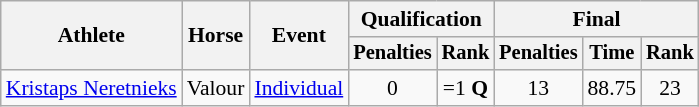<table class="wikitable" style="font-size:90%">
<tr>
<th rowspan="2">Athlete</th>
<th rowspan="2">Horse</th>
<th rowspan="2">Event</th>
<th colspan="2">Qualification</th>
<th colspan="3">Final</th>
</tr>
<tr style="font-size:95%">
<th>Penalties</th>
<th>Rank</th>
<th>Penalties</th>
<th>Time</th>
<th>Rank</th>
</tr>
<tr align=center>
<td align=left><a href='#'>Kristaps Neretnieks</a></td>
<td align=left>Valour</td>
<td align=left><a href='#'>Individual</a></td>
<td>0</td>
<td>=1 <strong>Q</strong></td>
<td>13</td>
<td>88.75</td>
<td>23</td>
</tr>
</table>
